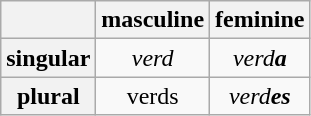<table class="wikitable" style="text-align:center;">
<tr>
<th></th>
<th>masculine</th>
<th>feminine</th>
</tr>
<tr>
<th>singular</th>
<td><em>verd</em></td>
<td><em>verd<strong>a<strong><em></td>
</tr>
<tr>
<th>plural</th>
<td></em>verd</strong>s</em></strong></td>
<td><em>verd<strong>es<strong><em></td>
</tr>
</table>
